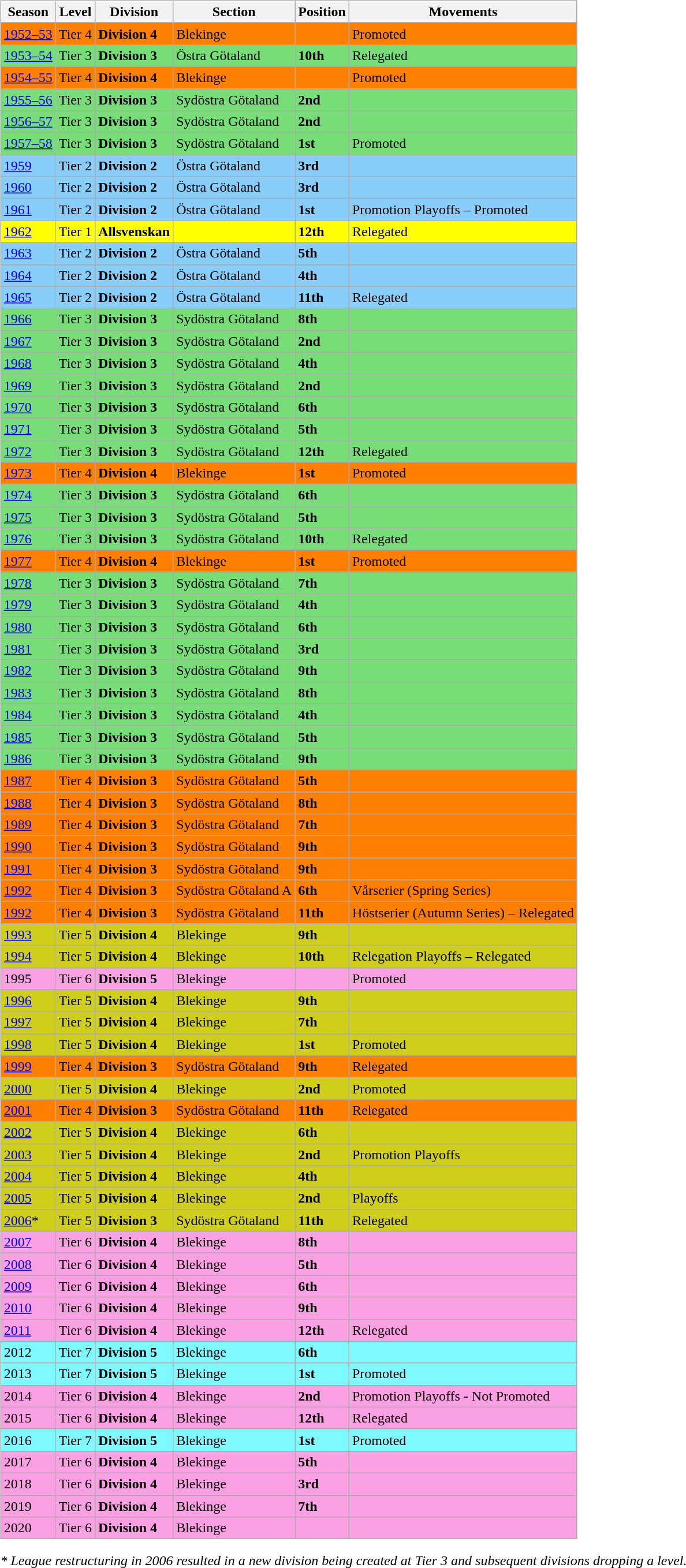<table>
<tr>
<td valign="top" width=0%><br><table class="wikitable">
<tr style="background:#f0f6fa;">
<th><strong>Season</strong></th>
<th><strong>Level</strong></th>
<th><strong>Division</strong></th>
<th><strong>Section</strong></th>
<th><strong>Position</strong></th>
<th><strong>Movements</strong></th>
</tr>
<tr>
<td style="background:#FF7F00;"><a href='#'>1952–53</a></td>
<td style="background:#FF7F00;">Tier 4</td>
<td style="background:#FF7F00;"><strong>Division 4</strong></td>
<td style="background:#FF7F00;">Blekinge</td>
<td style="background:#FF7F00;"></td>
<td style="background:#FF7F00;">Promoted</td>
</tr>
<tr>
<td style="background:#77DD77;"><a href='#'>1953–54</a></td>
<td style="background:#77DD77;">Tier 3</td>
<td style="background:#77DD77;"><strong>Division 3</strong></td>
<td style="background:#77DD77;">Östra Götaland</td>
<td style="background:#77DD77;"><strong>10th</strong></td>
<td style="background:#77DD77;">Relegated</td>
</tr>
<tr>
<td style="background:#FF7F00;"><a href='#'>1954–55</a></td>
<td style="background:#FF7F00;">Tier 4</td>
<td style="background:#FF7F00;"><strong>Division 4</strong></td>
<td style="background:#FF7F00;">Blekinge</td>
<td style="background:#FF7F00;"></td>
<td style="background:#FF7F00;">Promoted</td>
</tr>
<tr>
<td style="background:#77DD77;"><a href='#'>1955–56</a></td>
<td style="background:#77DD77;">Tier 3</td>
<td style="background:#77DD77;"><strong>Division 3</strong></td>
<td style="background:#77DD77;">Sydöstra Götaland</td>
<td style="background:#77DD77;"><strong>2nd</strong></td>
<td style="background:#77DD77;"></td>
</tr>
<tr>
<td style="background:#77DD77;"><a href='#'>1956–57</a></td>
<td style="background:#77DD77;">Tier 3</td>
<td style="background:#77DD77;"><strong>Division 3</strong></td>
<td style="background:#77DD77;">Sydöstra Götaland</td>
<td style="background:#77DD77;"><strong>2nd</strong></td>
<td style="background:#77DD77;"></td>
</tr>
<tr>
<td style="background:#77DD77;"><a href='#'>1957–58</a></td>
<td style="background:#77DD77;">Tier 3</td>
<td style="background:#77DD77;"><strong>Division 3</strong></td>
<td style="background:#77DD77;">Sydöstra Götaland</td>
<td style="background:#77DD77;"><strong>1st</strong></td>
<td style="background:#77DD77;">Promoted</td>
</tr>
<tr>
<td style="background:#87CEFA;"><a href='#'>1959</a></td>
<td style="background:#87CEFA;">Tier 2</td>
<td style="background:#87CEFA;"><strong>Division 2</strong></td>
<td style="background:#87CEFA;">Östra Götaland</td>
<td style="background:#87CEFA;"><strong>3rd</strong></td>
<td style="background:#87CEFA;"></td>
</tr>
<tr>
<td style="background:#87CEFA;"><a href='#'>1960</a></td>
<td style="background:#87CEFA;">Tier 2</td>
<td style="background:#87CEFA;"><strong>Division 2</strong></td>
<td style="background:#87CEFA;">Östra Götaland</td>
<td style="background:#87CEFA;"><strong>3rd</strong></td>
<td style="background:#87CEFA;"></td>
</tr>
<tr>
<td style="background:#87CEFA;"><a href='#'>1961</a></td>
<td style="background:#87CEFA;">Tier 2</td>
<td style="background:#87CEFA;"><strong>Division 2</strong></td>
<td style="background:#87CEFA;">Östra Götaland</td>
<td style="background:#87CEFA;"><strong>1st</strong></td>
<td style="background:#87CEFA;">Promotion Playoffs – Promoted</td>
</tr>
<tr>
<td style="background:#FFFF00;"><a href='#'>1962</a></td>
<td style="background:#FFFF00;">Tier 1</td>
<td style="background:#FFFF00;"><strong>  Allsvenskan </strong></td>
<td style="background:#FFFF00;"></td>
<td style="background:#FFFF00;"><strong>12th</strong></td>
<td style="background:#FFFF00;">Relegated</td>
</tr>
<tr>
<td style="background:#87CEFA;"><a href='#'>1963</a></td>
<td style="background:#87CEFA;">Tier 2</td>
<td style="background:#87CEFA;"><strong>Division 2</strong></td>
<td style="background:#87CEFA;">Östra Götaland</td>
<td style="background:#87CEFA;"><strong>5th</strong></td>
<td style="background:#87CEFA;"></td>
</tr>
<tr>
<td style="background:#87CEFA;"><a href='#'>1964</a></td>
<td style="background:#87CEFA;">Tier 2</td>
<td style="background:#87CEFA;"><strong>Division 2</strong></td>
<td style="background:#87CEFA;">Östra Götaland</td>
<td style="background:#87CEFA;"><strong>4th</strong></td>
<td style="background:#87CEFA;"></td>
</tr>
<tr>
<td style="background:#87CEFA;"><a href='#'>1965</a></td>
<td style="background:#87CEFA;">Tier 2</td>
<td style="background:#87CEFA;"><strong>Division 2</strong></td>
<td style="background:#87CEFA;">Östra Götaland</td>
<td style="background:#87CEFA;"><strong>11th</strong></td>
<td style="background:#87CEFA;">Relegated</td>
</tr>
<tr>
<td style="background:#77DD77;"><a href='#'>1966</a></td>
<td style="background:#77DD77;">Tier 3</td>
<td style="background:#77DD77;"><strong>Division 3</strong></td>
<td style="background:#77DD77;">Sydöstra Götaland</td>
<td style="background:#77DD77;"><strong>8th</strong></td>
<td style="background:#77DD77;"></td>
</tr>
<tr>
<td style="background:#77DD77;"><a href='#'>1967</a></td>
<td style="background:#77DD77;">Tier 3</td>
<td style="background:#77DD77;"><strong>Division 3</strong></td>
<td style="background:#77DD77;">Sydöstra Götaland</td>
<td style="background:#77DD77;"><strong>2nd</strong></td>
<td style="background:#77DD77;"></td>
</tr>
<tr>
<td style="background:#77DD77;"><a href='#'>1968</a></td>
<td style="background:#77DD77;">Tier 3</td>
<td style="background:#77DD77;"><strong>Division 3</strong></td>
<td style="background:#77DD77;">Sydöstra Götaland</td>
<td style="background:#77DD77;"><strong>4th</strong></td>
<td style="background:#77DD77;"></td>
</tr>
<tr>
<td style="background:#77DD77;"><a href='#'>1969</a></td>
<td style="background:#77DD77;">Tier 3</td>
<td style="background:#77DD77;"><strong>Division 3</strong></td>
<td style="background:#77DD77;">Sydöstra Götaland</td>
<td style="background:#77DD77;"><strong>2nd</strong></td>
<td style="background:#77DD77;"></td>
</tr>
<tr>
<td style="background:#77DD77;"><a href='#'>1970</a></td>
<td style="background:#77DD77;">Tier 3</td>
<td style="background:#77DD77;"><strong>Division 3</strong></td>
<td style="background:#77DD77;">Sydöstra Götaland</td>
<td style="background:#77DD77;"><strong>6th</strong></td>
<td style="background:#77DD77;"></td>
</tr>
<tr>
<td style="background:#77DD77;"><a href='#'>1971</a></td>
<td style="background:#77DD77;">Tier 3</td>
<td style="background:#77DD77;"><strong>Division 3</strong></td>
<td style="background:#77DD77;">Sydöstra Götaland</td>
<td style="background:#77DD77;"><strong>5th</strong></td>
<td style="background:#77DD77;"></td>
</tr>
<tr>
<td style="background:#77DD77;"><a href='#'>1972</a></td>
<td style="background:#77DD77;">Tier 3</td>
<td style="background:#77DD77;"><strong>Division 3</strong></td>
<td style="background:#77DD77;">Sydöstra Götaland</td>
<td style="background:#77DD77;"><strong>12th</strong></td>
<td style="background:#77DD77;">Relegated</td>
</tr>
<tr>
<td style="background:#FF7F00;"><a href='#'>1973</a></td>
<td style="background:#FF7F00;">Tier 4</td>
<td style="background:#FF7F00;"><strong>Division 4</strong></td>
<td style="background:#FF7F00;">Blekinge</td>
<td style="background:#FF7F00;"><strong>1st</strong></td>
<td style="background:#FF7F00;">Promoted</td>
</tr>
<tr>
<td style="background:#77DD77;"><a href='#'>1974</a></td>
<td style="background:#77DD77;">Tier 3</td>
<td style="background:#77DD77;"><strong>Division 3</strong></td>
<td style="background:#77DD77;">Sydöstra Götaland</td>
<td style="background:#77DD77;"><strong>6th</strong></td>
<td style="background:#77DD77;"></td>
</tr>
<tr>
<td style="background:#77DD77;"><a href='#'>1975</a></td>
<td style="background:#77DD77;">Tier 3</td>
<td style="background:#77DD77;"><strong>Division 3</strong></td>
<td style="background:#77DD77;">Sydöstra Götaland</td>
<td style="background:#77DD77;"><strong>5th</strong></td>
<td style="background:#77DD77;"></td>
</tr>
<tr>
<td style="background:#77DD77;"><a href='#'>1976</a></td>
<td style="background:#77DD77;">Tier 3</td>
<td style="background:#77DD77;"><strong>Division 3</strong></td>
<td style="background:#77DD77;">Sydöstra Götaland</td>
<td style="background:#77DD77;"><strong>10th</strong></td>
<td style="background:#77DD77;">Relegated</td>
</tr>
<tr>
<td style="background:#FF7F00;"><a href='#'>1977</a></td>
<td style="background:#FF7F00;">Tier 4</td>
<td style="background:#FF7F00;"><strong>Division 4</strong></td>
<td style="background:#FF7F00;">Blekinge</td>
<td style="background:#FF7F00;"><strong>1st</strong></td>
<td style="background:#FF7F00;">Promoted</td>
</tr>
<tr>
<td style="background:#77DD77;"><a href='#'>1978</a></td>
<td style="background:#77DD77;">Tier 3</td>
<td style="background:#77DD77;"><strong>Division 3</strong></td>
<td style="background:#77DD77;">Sydöstra Götaland</td>
<td style="background:#77DD77;"><strong>7th</strong></td>
<td style="background:#77DD77;"></td>
</tr>
<tr>
<td style="background:#77DD77;"><a href='#'>1979</a></td>
<td style="background:#77DD77;">Tier 3</td>
<td style="background:#77DD77;"><strong>Division 3</strong></td>
<td style="background:#77DD77;">Sydöstra Götaland</td>
<td style="background:#77DD77;"><strong>4th</strong></td>
<td style="background:#77DD77;"></td>
</tr>
<tr>
<td style="background:#77DD77;"><a href='#'>1980</a></td>
<td style="background:#77DD77;">Tier 3</td>
<td style="background:#77DD77;"><strong>Division 3</strong></td>
<td style="background:#77DD77;">Sydöstra Götaland</td>
<td style="background:#77DD77;"><strong>6th</strong></td>
<td style="background:#77DD77;"></td>
</tr>
<tr>
<td style="background:#77DD77;"><a href='#'>1981</a></td>
<td style="background:#77DD77;">Tier 3</td>
<td style="background:#77DD77;"><strong>Division 3</strong></td>
<td style="background:#77DD77;">Sydöstra Götaland</td>
<td style="background:#77DD77;"><strong>3rd</strong></td>
<td style="background:#77DD77;"></td>
</tr>
<tr>
<td style="background:#77DD77;"><a href='#'>1982</a></td>
<td style="background:#77DD77;">Tier 3</td>
<td style="background:#77DD77;"><strong>Division 3</strong></td>
<td style="background:#77DD77;">Sydöstra Götaland</td>
<td style="background:#77DD77;"><strong>9th</strong></td>
<td style="background:#77DD77;"></td>
</tr>
<tr>
<td style="background:#77DD77;"><a href='#'>1983</a></td>
<td style="background:#77DD77;">Tier 3</td>
<td style="background:#77DD77;"><strong>Division 3</strong></td>
<td style="background:#77DD77;">Sydöstra Götaland</td>
<td style="background:#77DD77;"><strong>8th</strong></td>
<td style="background:#77DD77;"></td>
</tr>
<tr>
<td style="background:#77DD77;"><a href='#'>1984</a></td>
<td style="background:#77DD77;">Tier 3</td>
<td style="background:#77DD77;"><strong>Division 3</strong></td>
<td style="background:#77DD77;">Sydöstra Götaland</td>
<td style="background:#77DD77;"><strong>4th</strong></td>
<td style="background:#77DD77;"></td>
</tr>
<tr>
<td style="background:#77DD77;"><a href='#'>1985</a></td>
<td style="background:#77DD77;">Tier 3</td>
<td style="background:#77DD77;"><strong>Division 3</strong></td>
<td style="background:#77DD77;">Sydöstra Götaland</td>
<td style="background:#77DD77;"><strong>5th</strong></td>
<td style="background:#77DD77;"></td>
</tr>
<tr>
<td style="background:#77DD77;"><a href='#'>1986</a></td>
<td style="background:#77DD77;">Tier 3</td>
<td style="background:#77DD77;"><strong>Division 3</strong></td>
<td style="background:#77DD77;">Sydöstra Götaland</td>
<td style="background:#77DD77;"><strong>9th</strong></td>
<td style="background:#77DD77;"></td>
</tr>
<tr>
<td style="background:#FF7F00;"><a href='#'>1987</a></td>
<td style="background:#FF7F00;">Tier 4</td>
<td style="background:#FF7F00;"><strong>Division 3</strong></td>
<td style="background:#FF7F00;">Sydöstra Götaland</td>
<td style="background:#FF7F00;"><strong>5th</strong></td>
<td style="background:#FF7F00;"></td>
</tr>
<tr>
<td style="background:#FF7F00;"><a href='#'>1988</a></td>
<td style="background:#FF7F00;">Tier 4</td>
<td style="background:#FF7F00;"><strong>Division 3</strong></td>
<td style="background:#FF7F00;">Sydöstra Götaland</td>
<td style="background:#FF7F00;"><strong>8th</strong></td>
<td style="background:#FF7F00;"></td>
</tr>
<tr>
<td style="background:#FF7F00;"><a href='#'>1989</a></td>
<td style="background:#FF7F00;">Tier 4</td>
<td style="background:#FF7F00;"><strong>Division 3</strong></td>
<td style="background:#FF7F00;">Sydöstra Götaland</td>
<td style="background:#FF7F00;"><strong>7th</strong></td>
<td style="background:#FF7F00;"></td>
</tr>
<tr>
<td style="background:#FF7F00;"><a href='#'>1990</a></td>
<td style="background:#FF7F00;">Tier 4</td>
<td style="background:#FF7F00;"><strong>Division 3</strong></td>
<td style="background:#FF7F00;">Sydöstra Götaland</td>
<td style="background:#FF7F00;"><strong>9th</strong></td>
<td style="background:#FF7F00;"></td>
</tr>
<tr>
<td style="background:#FF7F00;"><a href='#'>1991</a></td>
<td style="background:#FF7F00;">Tier 4</td>
<td style="background:#FF7F00;"><strong>Division 3</strong></td>
<td style="background:#FF7F00;">Sydöstra Götaland</td>
<td style="background:#FF7F00;"><strong>9th</strong></td>
<td style="background:#FF7F00;"></td>
</tr>
<tr>
<td style="background:#FF7F00;"><a href='#'>1992</a></td>
<td style="background:#FF7F00;">Tier 4</td>
<td style="background:#FF7F00;"><strong>Division 3</strong></td>
<td style="background:#FF7F00;">Sydöstra Götaland A</td>
<td style="background:#FF7F00;"><strong>6th</strong></td>
<td style="background:#FF7F00;">Vårserier (Spring Series)</td>
</tr>
<tr>
<td style="background:#FF7F00;"><a href='#'>1992</a></td>
<td style="background:#FF7F00;">Tier 4</td>
<td style="background:#FF7F00;"><strong>Division 3</strong></td>
<td style="background:#FF7F00;">Sydöstra Götaland</td>
<td style="background:#FF7F00;"><strong>11th</strong></td>
<td style="background:#FF7F00;">Höstserier (Autumn Series) – Relegated</td>
</tr>
<tr>
<td style="background:#CECE1B;"><a href='#'>1993</a></td>
<td style="background:#CECE1B;">Tier 5</td>
<td style="background:#CECE1B;"><strong>Division 4</strong></td>
<td style="background:#CECE1B;">Blekinge</td>
<td style="background:#CECE1B;"><strong>9th</strong></td>
<td style="background:#CECE1B;"></td>
</tr>
<tr>
<td style="background:#CECE1B;"><a href='#'>1994</a></td>
<td style="background:#CECE1B;">Tier 5</td>
<td style="background:#CECE1B;"><strong>Division 4</strong></td>
<td style="background:#CECE1B;">Blekinge</td>
<td style="background:#CECE1B;"><strong>10th</strong></td>
<td style="background:#CECE1B;">Relegation Playoffs – Relegated</td>
</tr>
<tr>
<td style="background:#FBA0E3;">1995</td>
<td style="background:#FBA0E3;">Tier 6</td>
<td style="background:#FBA0E3;"><strong>Division 5</strong></td>
<td style="background:#FBA0E3;">Blekinge</td>
<td style="background:#FBA0E3;"></td>
<td style="background:#FBA0E3;">Promoted</td>
</tr>
<tr>
<td style="background:#CECE1B;"><a href='#'>1996</a></td>
<td style="background:#CECE1B;">Tier 5</td>
<td style="background:#CECE1B;"><strong>Division 4</strong></td>
<td style="background:#CECE1B;">Blekinge</td>
<td style="background:#CECE1B;"><strong>9th</strong></td>
<td style="background:#CECE1B;"></td>
</tr>
<tr>
<td style="background:#CECE1B;"><a href='#'>1997</a></td>
<td style="background:#CECE1B;">Tier 5</td>
<td style="background:#CECE1B;"><strong>Division 4</strong></td>
<td style="background:#CECE1B;">Blekinge</td>
<td style="background:#CECE1B;"><strong>7th</strong></td>
<td style="background:#CECE1B;"></td>
</tr>
<tr>
<td style="background:#CECE1B;"><a href='#'>1998</a></td>
<td style="background:#CECE1B;">Tier 5</td>
<td style="background:#CECE1B;"><strong>Division 4</strong></td>
<td style="background:#CECE1B;">Blekinge</td>
<td style="background:#CECE1B;"><strong>1st</strong></td>
<td style="background:#CECE1B;">Promoted</td>
</tr>
<tr>
<td style="background:#FF7F00;"><a href='#'>1999</a></td>
<td style="background:#FF7F00;">Tier 4</td>
<td style="background:#FF7F00;"><strong>Division 3</strong></td>
<td style="background:#FF7F00;">Sydöstra Götaland</td>
<td style="background:#FF7F00;"><strong>9th</strong></td>
<td style="background:#FF7F00;">Relegated</td>
</tr>
<tr>
<td style="background:#CECE1B;"><a href='#'>2000</a></td>
<td style="background:#CECE1B;">Tier 5</td>
<td style="background:#CECE1B;"><strong>Division 4</strong></td>
<td style="background:#CECE1B;">Blekinge</td>
<td style="background:#CECE1B;"><strong>2nd</strong></td>
<td style="background:#CECE1B;">Promoted</td>
</tr>
<tr>
<td style="background:#FF7F00;"><a href='#'>2001</a></td>
<td style="background:#FF7F00;">Tier 4</td>
<td style="background:#FF7F00;"><strong>Division 3</strong></td>
<td style="background:#FF7F00;">Sydöstra Götaland</td>
<td style="background:#FF7F00;"><strong>11th</strong></td>
<td style="background:#FF7F00;">Relegated</td>
</tr>
<tr>
<td style="background:#CECE1B;"><a href='#'>2002</a></td>
<td style="background:#CECE1B;">Tier 5</td>
<td style="background:#CECE1B;"><strong>Division 4</strong></td>
<td style="background:#CECE1B;">Blekinge</td>
<td style="background:#CECE1B;"><strong>6th</strong></td>
<td style="background:#CECE1B;"></td>
</tr>
<tr>
<td style="background:#CECE1B;"><a href='#'>2003</a></td>
<td style="background:#CECE1B;">Tier 5</td>
<td style="background:#CECE1B;"><strong>Division 4</strong></td>
<td style="background:#CECE1B;">Blekinge</td>
<td style="background:#CECE1B;"><strong>2nd</strong></td>
<td style="background:#CECE1B;">Promotion Playoffs</td>
</tr>
<tr>
<td style="background:#CECE1B;"><a href='#'>2004</a></td>
<td style="background:#CECE1B;">Tier 5</td>
<td style="background:#CECE1B;"><strong>Division 4</strong></td>
<td style="background:#CECE1B;">Blekinge</td>
<td style="background:#CECE1B;"><strong>4th</strong></td>
<td style="background:#CECE1B;"></td>
</tr>
<tr>
<td style="background:#CECE1B;"><a href='#'>2005</a></td>
<td style="background:#CECE1B;">Tier 5</td>
<td style="background:#CECE1B;"><strong>Division 4</strong></td>
<td style="background:#CECE1B;">Blekinge</td>
<td style="background:#CECE1B;"><strong>2nd</strong></td>
<td style="background:#CECE1B;">Playoffs</td>
</tr>
<tr>
<td style="background:#CECE1B;"><a href='#'>2006</a>*</td>
<td style="background:#CECE1B;">Tier 5</td>
<td style="background:#CECE1B;"><strong>Division 3</strong></td>
<td style="background:#CECE1B;">Sydöstra Götaland</td>
<td style="background:#CECE1B;"><strong>11th</strong></td>
<td style="background:#CECE1B;">Relegated</td>
</tr>
<tr>
<td style="background:#FBA0E3;"><a href='#'>2007</a></td>
<td style="background:#FBA0E3;">Tier 6</td>
<td style="background:#FBA0E3;"><strong>Division 4</strong></td>
<td style="background:#FBA0E3;">Blekinge</td>
<td style="background:#FBA0E3;"><strong>8th</strong></td>
<td style="background:#FBA0E3;"></td>
</tr>
<tr>
<td style="background:#FBA0E3;"><a href='#'>2008</a></td>
<td style="background:#FBA0E3;">Tier 6</td>
<td style="background:#FBA0E3;"><strong>Division 4</strong></td>
<td style="background:#FBA0E3;">Blekinge</td>
<td style="background:#FBA0E3;"><strong>5th</strong></td>
<td style="background:#FBA0E3;"></td>
</tr>
<tr>
<td style="background:#FBA0E3;"><a href='#'>2009</a></td>
<td style="background:#FBA0E3;">Tier 6</td>
<td style="background:#FBA0E3;"><strong>Division 4</strong></td>
<td style="background:#FBA0E3;">Blekinge</td>
<td style="background:#FBA0E3;"><strong>6th</strong></td>
<td style="background:#FBA0E3;"></td>
</tr>
<tr>
<td style="background:#FBA0E3;"><a href='#'>2010</a></td>
<td style="background:#FBA0E3;">Tier 6</td>
<td style="background:#FBA0E3;"><strong>Division 4</strong></td>
<td style="background:#FBA0E3;">Blekinge</td>
<td style="background:#FBA0E3;"><strong>9th</strong></td>
<td style="background:#FBA0E3;"></td>
</tr>
<tr>
<td style="background:#FBA0E3;"><a href='#'>2011</a></td>
<td style="background:#FBA0E3;">Tier 6</td>
<td style="background:#FBA0E3;"><strong>Division 4</strong></td>
<td style="background:#FBA0E3;">Blekinge</td>
<td style="background:#FBA0E3;"><strong>12th</strong></td>
<td style="background:#FBA0E3;">Relegated</td>
</tr>
<tr>
<td style="background:#7DF9FF;">2012</td>
<td style="background:#7DF9FF;">Tier 7</td>
<td style="background:#7DF9FF;"><strong>Division 5</strong></td>
<td style="background:#7DF9FF;">Blekinge</td>
<td style="background:#7DF9FF;"><strong>6th</strong></td>
<td style="background:#7DF9FF;"></td>
</tr>
<tr>
<td style="background:#7DF9FF;">2013</td>
<td style="background:#7DF9FF;">Tier 7</td>
<td style="background:#7DF9FF;"><strong>Division 5</strong></td>
<td style="background:#7DF9FF;">Blekinge</td>
<td style="background:#7DF9FF;"><strong>1st</strong></td>
<td style="background:#7DF9FF;">Promoted</td>
</tr>
<tr>
<td style="background:#FBA0E3;">2014</td>
<td style="background:#FBA0E3;">Tier 6</td>
<td style="background:#FBA0E3;"><strong>Division 4</strong></td>
<td style="background:#FBA0E3;">Blekinge</td>
<td style="background:#FBA0E3;"><strong>2nd</strong></td>
<td style="background:#FBA0E3;">Promotion Playoffs - Not Promoted</td>
</tr>
<tr>
<td style="background:#FBA0E3;">2015</td>
<td style="background:#FBA0E3;">Tier 6</td>
<td style="background:#FBA0E3;"><strong>Division 4</strong></td>
<td style="background:#FBA0E3;">Blekinge</td>
<td style="background:#FBA0E3;"><strong>12th</strong></td>
<td style="background:#FBA0E3;">Relegated</td>
</tr>
<tr>
<td style="background:#7DF9FF;">2016</td>
<td style="background:#7DF9FF;">Tier 7</td>
<td style="background:#7DF9FF;"><strong>Division 5</strong></td>
<td style="background:#7DF9FF;">Blekinge</td>
<td style="background:#7DF9FF;"><strong>1st</strong></td>
<td style="background:#7DF9FF;">Promoted</td>
</tr>
<tr>
<td style="background:#FBA0E3;">2017</td>
<td style="background:#FBA0E3;">Tier 6</td>
<td style="background:#FBA0E3;"><strong>Division 4</strong></td>
<td style="background:#FBA0E3;">Blekinge</td>
<td style="background:#FBA0E3;"><strong>5th</strong></td>
<td style="background:#FBA0E3;"></td>
</tr>
<tr>
<td style="background:#FBA0E3;">2018</td>
<td style="background:#FBA0E3;">Tier 6</td>
<td style="background:#FBA0E3;"><strong>Division 4</strong></td>
<td style="background:#FBA0E3;">Blekinge</td>
<td style="background:#FBA0E3;"><strong>3rd</strong></td>
<td style="background:#FBA0E3;"></td>
</tr>
<tr>
<td style="background:#FBA0E3;">2019</td>
<td style="background:#FBA0E3;">Tier 6</td>
<td style="background:#FBA0E3;"><strong>Division 4</strong></td>
<td style="background:#FBA0E3;">Blekinge</td>
<td style="background:#FBA0E3;"><strong>7th</strong></td>
<td style="background:#FBA0E3;"></td>
</tr>
<tr>
<td style="background:#FBA0E3;">2020</td>
<td style="background:#FBA0E3;">Tier 6</td>
<td style="background:#FBA0E3;"><strong>Division 4</strong></td>
<td style="background:#FBA0E3;">Blekinge</td>
<td style="background:#FBA0E3;"></td>
<td style="background:#FBA0E3;"></td>
</tr>
</table>
<em>* League restructuring in 2006 resulted in a new division being created at Tier 3 and subsequent divisions dropping a level.</em>


</td>
</tr>
</table>
